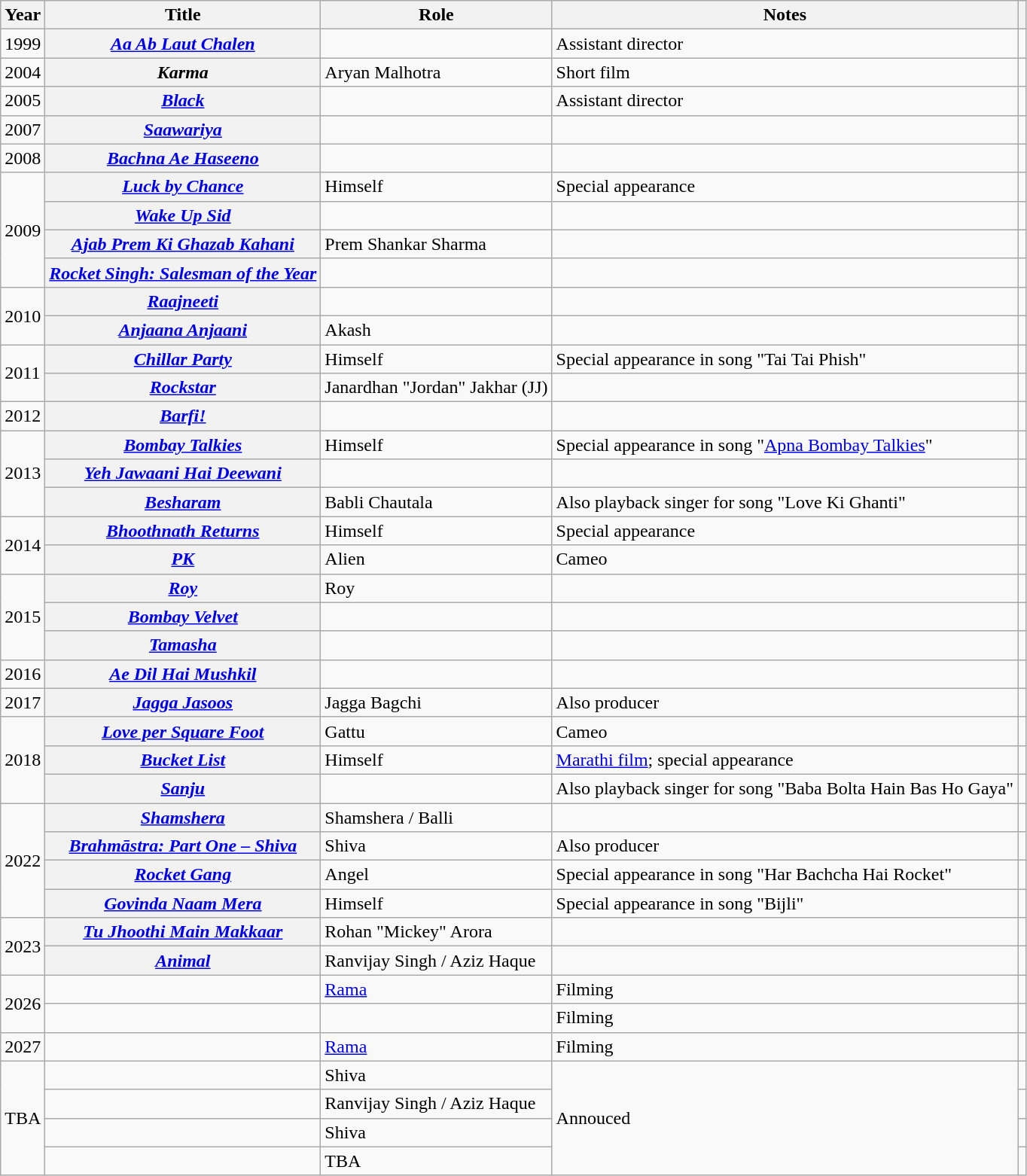<table class="wikitable sortable plainrowheaders">
<tr style="text-align:center;">
<th scope="col">Year</th>
<th scope="col">Title</th>
<th scope="col">Role</th>
<th scope="col" class="unsortable">Notes</th>
<th scope="col" class="unsortable"></th>
</tr>
<tr>
<td>1999</td>
<th scope="row"><em><a href='#'>Aa Ab Laut Chalen</a></em></th>
<td></td>
<td>Assistant director</td>
<td style="text-align:center;"></td>
</tr>
<tr>
<td>2004</td>
<th scope="row"><em>Karma</em></th>
<td>Aryan Malhotra</td>
<td>Short film</td>
<td style="text-align: center;"></td>
</tr>
<tr>
<td>2005</td>
<th scope="row"><em><a href='#'>Black</a></em></th>
<td></td>
<td>Assistant director</td>
<td style="text-align: center;"></td>
</tr>
<tr>
<td>2007</td>
<th scope="row"><em><a href='#'>Saawariya</a></em></th>
<td></td>
<td></td>
<td style="text-align: center;"></td>
</tr>
<tr>
<td>2008</td>
<th scope="row"><em><a href='#'>Bachna Ae Haseeno</a></em></th>
<td></td>
<td></td>
<td style="text-align: center;"></td>
</tr>
<tr>
<td rowspan="4">2009</td>
<th scope="row"><em><a href='#'>Luck by Chance</a></em></th>
<td>Himself</td>
<td>Special appearance</td>
<td style="text-align: center;"></td>
</tr>
<tr>
<th scope="row"><em><a href='#'>Wake Up Sid</a></em></th>
<td></td>
<td></td>
<td style="text-align: center;"></td>
</tr>
<tr>
<th scope="row"><em><a href='#'>Ajab Prem Ki Ghazab Kahani</a></em></th>
<td>Prem Shankar Sharma</td>
<td></td>
<td style="text-align: center;"></td>
</tr>
<tr>
<th scope="row"><em><a href='#'>Rocket Singh: Salesman of the Year</a></em></th>
<td></td>
<td></td>
<td style="text-align: center;"></td>
</tr>
<tr>
<td rowspan="2">2010</td>
<th scope="row"><em><a href='#'>Raajneeti</a></em></th>
<td></td>
<td></td>
<td style="text-align: center;"></td>
</tr>
<tr>
<th scope="row"><em><a href='#'>Anjaana Anjaani</a></em></th>
<td>Akash</td>
<td></td>
<td style="text-align: center;"></td>
</tr>
<tr>
<td rowspan="2">2011</td>
<th scope="row"><em><a href='#'>Chillar Party</a></em></th>
<td>Himself</td>
<td>Special appearance in song "Tai Tai Phish"</td>
<td style="text-align: center;"></td>
</tr>
<tr>
<th scope="row"><em><a href='#'>Rockstar</a></em></th>
<td>Janardhan "Jordan" Jakhar (JJ)</td>
<td></td>
<td style="text-align: center;"></td>
</tr>
<tr>
<td>2012</td>
<th scope="row"><em><a href='#'>Barfi!</a></em></th>
<td></td>
<td></td>
<td style="text-align: center;"></td>
</tr>
<tr>
<td rowspan="3">2013</td>
<th scope="row"><em><a href='#'>Bombay Talkies</a></em></th>
<td>Himself</td>
<td>Special appearance in song "<a href='#'>Apna Bombay Talkies</a>"</td>
<td style="text-align: center;"></td>
</tr>
<tr>
<th scope="row"><em><a href='#'>Yeh Jawaani Hai Deewani</a></em></th>
<td></td>
<td></td>
<td style="text-align: center;"></td>
</tr>
<tr>
<th scope="row"><em><a href='#'>Besharam</a></em></th>
<td>Babli Chautala</td>
<td>Also playback singer for song "Love Ki Ghanti"</td>
<td style="text-align: center;"></td>
</tr>
<tr>
<td rowspan="2">2014</td>
<th scope="row"><em><a href='#'>Bhoothnath Returns</a></em></th>
<td>Himself</td>
<td>Special appearance</td>
<td style="text-align: center;"></td>
</tr>
<tr>
<th scope="row"><em><a href='#'>PK</a></em></th>
<td>Alien</td>
<td>Cameo</td>
<td style="text-align: center;"></td>
</tr>
<tr>
<td rowspan="3">2015</td>
<th scope="row"><em><a href='#'>Roy</a></em></th>
<td>Roy</td>
<td></td>
<td style="text-align: center;"></td>
</tr>
<tr>
<th scope="row"><em><a href='#'>Bombay Velvet</a></em></th>
<td></td>
<td></td>
<td style="text-align: center;"></td>
</tr>
<tr>
<th scope="row"><em><a href='#'>Tamasha</a></em></th>
<td></td>
<td></td>
<td style="text-align: center;"></td>
</tr>
<tr>
<td rowspan="1">2016</td>
<th scope="row"><em><a href='#'>Ae Dil Hai Mushkil</a></em></th>
<td></td>
<td></td>
<td style="text-align: center;"></td>
</tr>
<tr>
<td>2017</td>
<th scope="row"><em><a href='#'>Jagga Jasoos</a></em></th>
<td>Jagga Bagchi</td>
<td>Also producer</td>
<td style="text-align: center;"></td>
</tr>
<tr>
<td rowspan="3">2018</td>
<th scope="row"><em><a href='#'>Love per Square Foot</a></em></th>
<td>Gattu</td>
<td>Cameo</td>
<td style="text-align: center;"></td>
</tr>
<tr>
<th scope="row"><em><a href='#'>Bucket List</a></em></th>
<td>Himself</td>
<td><a href='#'>Marathi film</a>; special appearance</td>
<td style="text-align: center;"></td>
</tr>
<tr>
<th scope="row"><em><a href='#'>Sanju</a></em></th>
<td></td>
<td>Also playback singer for song "Baba Bolta Hain Bas Ho Gaya"</td>
<td style="text-align: center;"></td>
</tr>
<tr>
<td rowspan="4">2022</td>
<th scope="row"><em><a href='#'>Shamshera</a></em></th>
<td>Shamshera / Balli</td>
<td></td>
<td style="text-align: center;"></td>
</tr>
<tr>
<th scope="row"><em><a href='#'>Brahmāstra: Part One – Shiva</a></em></th>
<td>Shiva</td>
<td>Also producer</td>
<td style="text-align: center;"></td>
</tr>
<tr>
<th scope="row"><em><a href='#'>Rocket Gang</a></em></th>
<td>Angel</td>
<td>Special appearance in song "Har Bachcha Hai Rocket"</td>
<td style="text-align: center;"></td>
</tr>
<tr>
<th scope="row"><em><a href='#'>Govinda Naam Mera</a></em></th>
<td>Himself</td>
<td>Special appearance in song "Bijli"</td>
<td style="text-align: center;"></td>
</tr>
<tr>
<td rowspan="2">2023</td>
<th scope="row"><em><a href='#'>Tu Jhoothi Main Makkaar</a></em></th>
<td>Rohan "Mickey" Arora</td>
<td></td>
<td style="text-align: center;"></td>
</tr>
<tr>
<th scope="row"><em><a href='#'>Animal</a></em></th>
<td>Ranvijay Singh / Aziz Haque</td>
<td></td>
<td style="text-align: center;"></td>
</tr>
<tr>
<td rowspan="2">2026</td>
<td></td>
<td><a href='#'>Rama</a></td>
<td>Filming</td>
<td style="text-align:center;"></td>
</tr>
<tr>
<td></td>
<td></td>
<td>Filming</td>
<td style="text-align:center;"></td>
</tr>
<tr>
<td>2027</td>
<td></td>
<td><a href='#'>Rama</a></td>
<td>Filming</td>
<td style="text-align:center;"><br></td>
</tr>
<tr>
<td rowspan="4">TBA</td>
<td></td>
<td>Shiva</td>
<td rowspan="4">Annouced</td>
<td style="text-align: center;"></td>
</tr>
<tr>
<td></td>
<td>Ranvijay Singh / Aziz Haque</td>
<td style="text-align: center;"></td>
</tr>
<tr>
<td></td>
<td>Shiva</td>
<td style="text-align: center;"></td>
</tr>
<tr>
<td></td>
<td>TBA</td>
<td style="text-align: center;"></td>
</tr>
</table>
